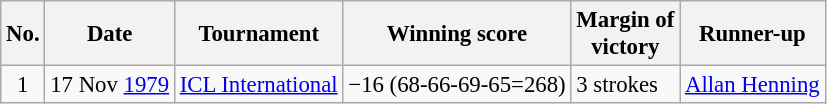<table class="wikitable" style="font-size:95%;">
<tr>
<th>No.</th>
<th>Date</th>
<th>Tournament</th>
<th>Winning score</th>
<th>Margin of<br>victory</th>
<th>Runner-up</th>
</tr>
<tr>
<td align=center>1</td>
<td align=right>17 Nov <a href='#'>1979</a></td>
<td><a href='#'>ICL International</a></td>
<td>−16 (68-66-69-65=268)</td>
<td>3 strokes</td>
<td> <a href='#'>Allan Henning</a></td>
</tr>
</table>
